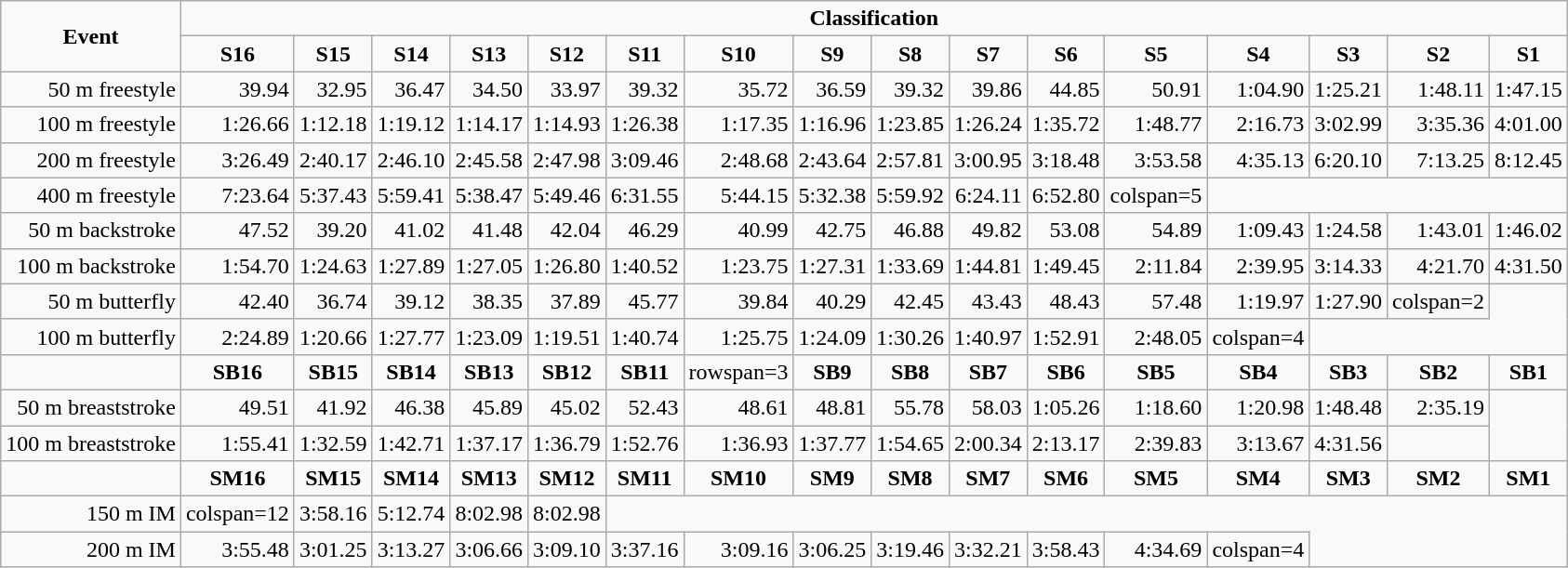<table class="wikitable" style="text-align:right">
<tr>
<td align="center" rowspan="2"><strong>Event</strong></td>
<td align="center" colspan="16"><strong>Classification</strong></td>
</tr>
<tr>
<td align="center"><strong>S16</strong></td>
<td align="center"><strong>S15</strong></td>
<td align="center"><strong>S14</strong></td>
<td align="center"><strong>S13</strong></td>
<td align="center"><strong>S12</strong></td>
<td align="center"><strong>S11</strong></td>
<td align="center"><strong>S10</strong></td>
<td align="center"><strong>S9</strong></td>
<td align="center"><strong>S8</strong></td>
<td align="center"><strong>S7</strong></td>
<td align="center"><strong>S6</strong></td>
<td align="center"><strong>S5</strong></td>
<td align="center"><strong>S4</strong></td>
<td align="center"><strong>S3</strong></td>
<td align="center"><strong>S2</strong></td>
<td align="center"><strong>S1</strong></td>
</tr>
<tr>
<td>50 m freestyle</td>
<td>39.94</td>
<td>32.95</td>
<td>36.47</td>
<td>34.50</td>
<td>33.97</td>
<td>39.32</td>
<td>35.72</td>
<td>36.59</td>
<td>39.32</td>
<td>39.86</td>
<td>44.85</td>
<td>50.91</td>
<td>1:04.90</td>
<td>1:25.21</td>
<td>1:48.11</td>
<td>1:47.15</td>
</tr>
<tr>
<td>100 m freestyle</td>
<td>1:26.66</td>
<td>1:12.18</td>
<td>1:19.12</td>
<td>1:14.17</td>
<td>1:14.93</td>
<td>1:26.38</td>
<td>1:17.35</td>
<td>1:16.96</td>
<td>1:23.85</td>
<td>1:26.24</td>
<td>1:35.72</td>
<td>1:48.77</td>
<td>2:16.73</td>
<td>3:02.99</td>
<td>3:35.36</td>
<td>4:01.00</td>
</tr>
<tr>
<td>200 m freestyle</td>
<td>3:26.49</td>
<td>2:40.17</td>
<td>2:46.10</td>
<td>2:45.58</td>
<td>2:47.98</td>
<td>3:09.46</td>
<td>2:48.68</td>
<td>2:43.64</td>
<td>2:57.81</td>
<td>3:00.95</td>
<td>3:18.48</td>
<td>3:53.58</td>
<td>4:35.13</td>
<td>6:20.10</td>
<td>7:13.25</td>
<td>8:12.45</td>
</tr>
<tr>
<td>400 m freestyle</td>
<td>7:23.64</td>
<td>5:37.43</td>
<td>5:59.41</td>
<td>5:38.47</td>
<td>5:49.46</td>
<td>6:31.55</td>
<td>5:44.15</td>
<td>5:32.38</td>
<td>5:59.92</td>
<td>6:24.11</td>
<td>6:52.80</td>
<td>colspan=5 </td>
</tr>
<tr>
<td>50 m backstroke</td>
<td>47.52</td>
<td>39.20</td>
<td>41.02</td>
<td>41.48</td>
<td>42.04</td>
<td>46.29</td>
<td>40.99</td>
<td>42.75</td>
<td>46.88</td>
<td>49.82</td>
<td>53.08</td>
<td>54.89</td>
<td>1:09.43</td>
<td>1:24.58</td>
<td>1:43.01</td>
<td>1:46.02</td>
</tr>
<tr>
<td>100 m backstroke</td>
<td>1:54.70</td>
<td>1:24.63</td>
<td>1:27.89</td>
<td>1:27.05</td>
<td>1:26.80</td>
<td>1:40.52</td>
<td>1:23.75</td>
<td>1:27.31</td>
<td>1:33.69</td>
<td>1:44.81</td>
<td>1:49.45</td>
<td>2:11.84</td>
<td>2:39.95</td>
<td>3:14.33</td>
<td>4:21.70</td>
<td>4:31.50</td>
</tr>
<tr>
<td>50 m butterfly</td>
<td>42.40</td>
<td>36.74</td>
<td>39.12</td>
<td>38.35</td>
<td>37.89</td>
<td>45.77</td>
<td>39.84</td>
<td>40.29</td>
<td>42.45</td>
<td>43.43</td>
<td>48.43</td>
<td>57.48</td>
<td>1:19.97</td>
<td>1:27.90</td>
<td>colspan=2 </td>
</tr>
<tr>
<td>100 m butterfly</td>
<td>2:24.89</td>
<td>1:20.66</td>
<td>1:27.77</td>
<td>1:23.09</td>
<td>1:19.51</td>
<td>1:40.74</td>
<td>1:25.75</td>
<td>1:24.09</td>
<td>1:30.26</td>
<td>1:40.97</td>
<td>1:52.91</td>
<td>2:48.05</td>
<td>colspan=4 </td>
</tr>
<tr>
<td></td>
<td align="center"><strong>SB16</strong></td>
<td align="center"><strong>SB15</strong></td>
<td align="center"><strong>SB14</strong></td>
<td align="center"><strong>SB13</strong></td>
<td align="center"><strong>SB12</strong></td>
<td align="center"><strong>SB11</strong></td>
<td>rowspan=3 </td>
<td align="center"><strong>SB9</strong></td>
<td align="center"><strong>SB8</strong></td>
<td align="center"><strong>SB7</strong></td>
<td align="center"><strong>SB6</strong></td>
<td align="center"><strong>SB5</strong></td>
<td align="center"><strong>SB4</strong></td>
<td align="center"><strong>SB3</strong></td>
<td align="center"><strong>SB2</strong></td>
<td align="center"><strong>SB1</strong></td>
</tr>
<tr>
<td>50 m breaststroke</td>
<td>49.51</td>
<td>41.92</td>
<td>46.38</td>
<td>45.89</td>
<td>45.02</td>
<td>52.43</td>
<td>48.61</td>
<td>48.81</td>
<td>55.78</td>
<td>58.03</td>
<td>1:05.26</td>
<td>1:18.60</td>
<td>1:20.98</td>
<td>1:48.48</td>
<td>2:35.19</td>
</tr>
<tr>
<td>100 m breaststroke</td>
<td>1:55.41</td>
<td>1:32.59</td>
<td>1:42.71</td>
<td>1:37.17</td>
<td>1:36.79</td>
<td>1:52.76</td>
<td>1:36.93</td>
<td>1:37.77</td>
<td>1:54.65</td>
<td>2:00.34</td>
<td>2:13.17</td>
<td>2:39.83</td>
<td>3:13.67</td>
<td>4:31.56</td>
<td></td>
</tr>
<tr>
<td></td>
<td align="center"><strong>SM16</strong></td>
<td align="center"><strong>SM15</strong></td>
<td align="center"><strong>SM14</strong></td>
<td align="center"><strong>SM13</strong></td>
<td align="center"><strong>SM12</strong></td>
<td align="center"><strong>SM11</strong></td>
<td align="center"><strong>SM10</strong></td>
<td align="center"><strong>SM9</strong></td>
<td align="center"><strong>SM8</strong></td>
<td align="center"><strong>SM7</strong></td>
<td align="center"><strong>SM6</strong></td>
<td align="center"><strong>SM5</strong></td>
<td align="center"><strong>SM4</strong></td>
<td align="center"><strong>SM3</strong></td>
<td align="center"><strong>SM2</strong></td>
<td align="center"><strong>SM1</strong></td>
</tr>
<tr>
<td>150 m IM</td>
<td>colspan=12 </td>
<td>3:58.16</td>
<td>5:12.74</td>
<td>8:02.98</td>
<td>8:02.98</td>
</tr>
<tr>
<td>200 m IM</td>
<td>3:55.48</td>
<td>3:01.25</td>
<td>3:13.27</td>
<td>3:06.66</td>
<td>3:09.10</td>
<td>3:37.16</td>
<td>3:09.16</td>
<td>3:06.25</td>
<td>3:19.46</td>
<td>3:32.21</td>
<td>3:58.43</td>
<td>4:34.69</td>
<td>colspan=4 </td>
</tr>
</table>
